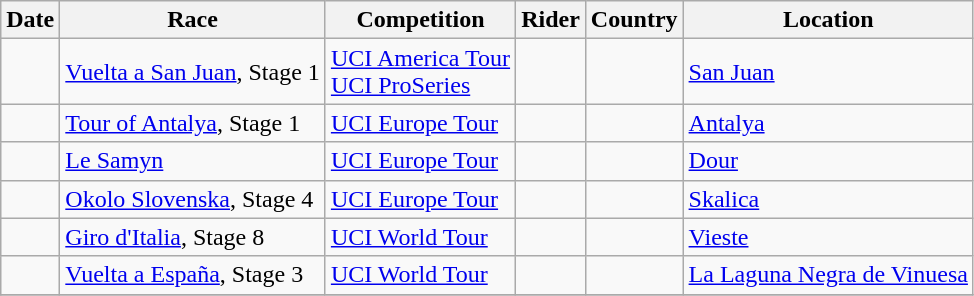<table class="wikitable sortable">
<tr>
<th>Date</th>
<th>Race</th>
<th>Competition</th>
<th>Rider</th>
<th>Country</th>
<th>Location</th>
</tr>
<tr>
<td></td>
<td><a href='#'>Vuelta a San Juan</a>, Stage 1</td>
<td><a href='#'>UCI America Tour</a> <br> <a href='#'>UCI ProSeries</a></td>
<td></td>
<td></td>
<td><a href='#'>San Juan</a></td>
</tr>
<tr>
<td></td>
<td><a href='#'>Tour of Antalya</a>, Stage 1</td>
<td><a href='#'>UCI Europe Tour</a></td>
<td></td>
<td></td>
<td><a href='#'>Antalya</a></td>
</tr>
<tr>
<td></td>
<td><a href='#'>Le Samyn</a></td>
<td><a href='#'>UCI Europe Tour</a></td>
<td></td>
<td></td>
<td><a href='#'>Dour</a></td>
</tr>
<tr>
<td></td>
<td><a href='#'>Okolo Slovenska</a>, Stage 4</td>
<td><a href='#'>UCI Europe Tour</a></td>
<td></td>
<td></td>
<td><a href='#'>Skalica</a></td>
</tr>
<tr>
<td></td>
<td><a href='#'>Giro d'Italia</a>, Stage 8</td>
<td><a href='#'>UCI World Tour</a></td>
<td></td>
<td></td>
<td><a href='#'>Vieste</a></td>
</tr>
<tr>
<td></td>
<td><a href='#'>Vuelta a España</a>, Stage 3</td>
<td><a href='#'>UCI World Tour</a></td>
<td></td>
<td></td>
<td><a href='#'>La Laguna Negra de Vinuesa</a></td>
</tr>
<tr>
</tr>
</table>
